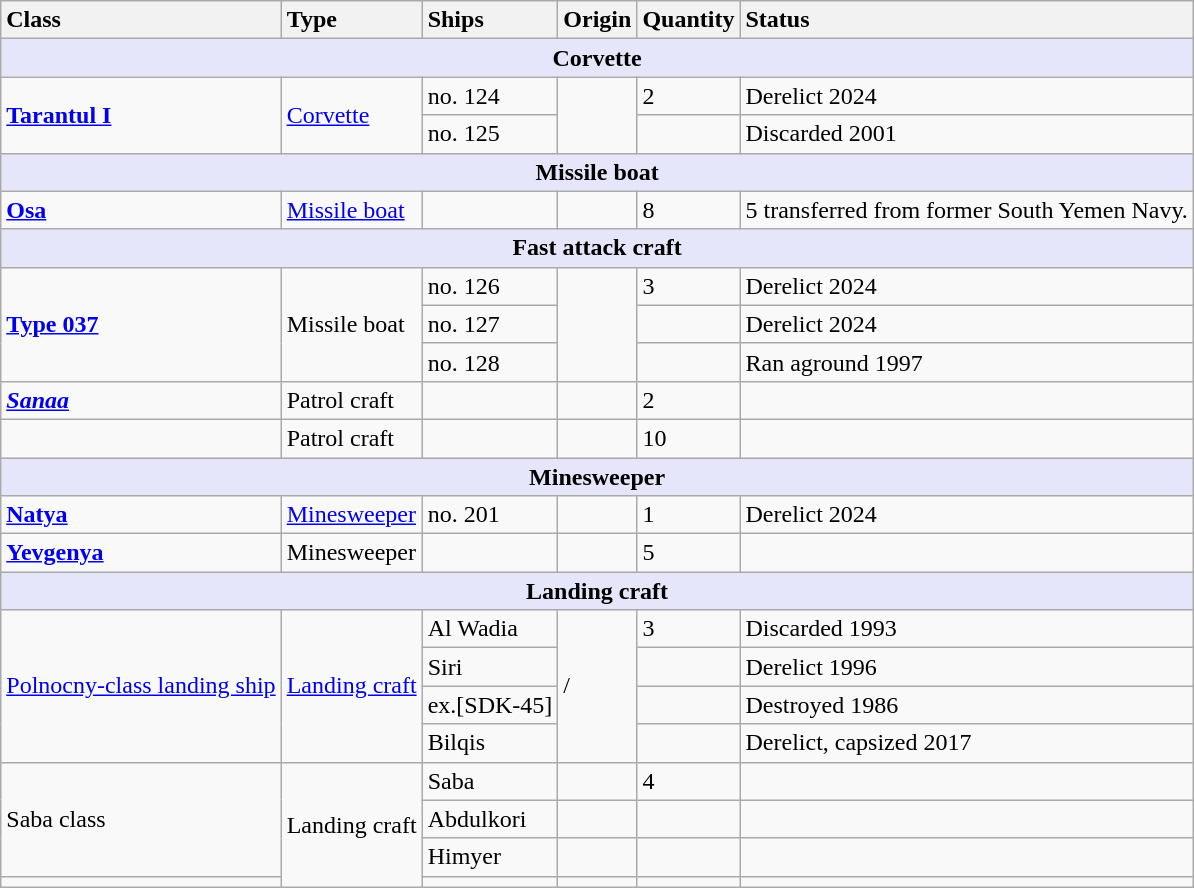<table class="wikitable">
<tr>
<th style="text-align: left;">Class</th>
<th style="text-align: left;">Type</th>
<th style="text-align: left;">Ships</th>
<th style="text-align: left;">Origin</th>
<th style="text-align: left;">Quantity</th>
<th style="text-align: left;">Status</th>
</tr>
<tr>
<th colspan="7" style="background: lavender;">Corvette</th>
</tr>
<tr>
<td rowspan="2"><a href='#'><strong>Tarantul I</strong></a></td>
<td rowspan="2"><a href='#'>Corvette</a></td>
<td>no. 124</td>
<td rowspan="2"></td>
<td>2</td>
<td>Derelict 2024</td>
</tr>
<tr>
<td>no. 125</td>
<td></td>
<td>Discarded 2001</td>
</tr>
<tr>
<th colspan="7" style="background: lavender;">Missile boat</th>
</tr>
<tr>
<td><a href='#'><strong>Osa</strong></a></td>
<td><a href='#'>Missile boat</a></td>
<td></td>
<td></td>
<td>8</td>
<td>5 transferred from former South Yemen Navy.</td>
</tr>
<tr>
<th colspan="7" style="background: lavender;">Fast attack craft</th>
</tr>
<tr>
<td rowspan="3"><a href='#'><strong>Type 037</strong></a></td>
<td rowspan="3">Missile boat</td>
<td>no. 126</td>
<td rowspan="3"></td>
<td>3</td>
<td>Derelict 2024</td>
</tr>
<tr>
<td>no. 127</td>
<td></td>
<td>Derelict 2024</td>
</tr>
<tr>
<td>no. 128</td>
<td></td>
<td>Ran aground 1997</td>
</tr>
<tr>
<td><a href='#'><strong><em>Sanaa</em></strong></a></td>
<td>Patrol craft</td>
<td></td>
<td></td>
<td>2</td>
<td></td>
</tr>
<tr>
<td></td>
<td>Patrol craft</td>
<td></td>
<td></td>
<td>10</td>
<td></td>
</tr>
<tr>
<th colspan="7" style="background: lavender;">Minesweeper</th>
</tr>
<tr>
<td><a href='#'><strong>Natya</strong></a></td>
<td><a href='#'>Minesweeper</a></td>
<td>no. 201</td>
<td></td>
<td>1</td>
<td>Derelict 2024</td>
</tr>
<tr>
<td><a href='#'><strong>Yevgenya</strong></a></td>
<td>Minesweeper</td>
<td></td>
<td></td>
<td>5</td>
<td></td>
</tr>
<tr>
<th colspan="7" style="background: lavender;">Landing craft</th>
</tr>
<tr>
<td rowspan="4"><a href='#'>Polnocny-class landing ship</a></td>
<td rowspan="4"><a href='#'>Landing craft</a></td>
<td>Al Wadia</td>
<td rowspan="4"> / </td>
<td>3</td>
<td>Discarded 1993</td>
</tr>
<tr>
<td>Siri</td>
<td></td>
<td>Derelict 1996</td>
</tr>
<tr>
<td>ex.[SDK-45]</td>
<td></td>
<td>Destroyed 1986</td>
</tr>
<tr>
<td>Bilqis</td>
<td></td>
<td>Derelict, capsized 2017</td>
</tr>
<tr>
<td rowspan="3">Saba class</td>
<td rowspan="4">Landing craft</td>
<td>Saba</td>
<td></td>
<td>4</td>
<td></td>
</tr>
<tr>
<td>Abdulkori</td>
<td></td>
<td></td>
<td></td>
</tr>
<tr>
<td>Himyer</td>
<td></td>
<td></td>
<td></td>
</tr>
<tr>
<td></td>
<td></td>
<td></td>
<td></td>
<td></td>
</tr>
</table>
